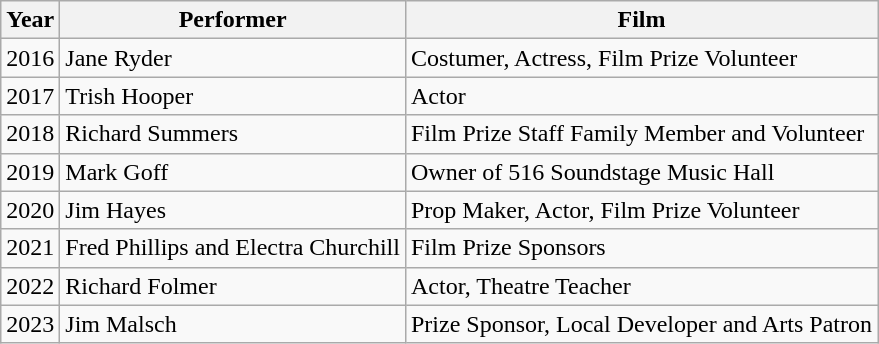<table class="wikitable sortable">
<tr>
<th>Year</th>
<th>Performer</th>
<th>Film</th>
</tr>
<tr>
<td>2016</td>
<td>Jane Ryder</td>
<td>Costumer, Actress, Film Prize Volunteer</td>
</tr>
<tr>
<td>2017</td>
<td>Trish Hooper</td>
<td>Actor</td>
</tr>
<tr>
<td>2018</td>
<td>Richard Summers</td>
<td>Film Prize Staff Family Member and Volunteer</td>
</tr>
<tr>
<td>2019</td>
<td>Mark Goff</td>
<td>Owner of 516 Soundstage Music Hall</td>
</tr>
<tr>
<td>2020</td>
<td>Jim Hayes</td>
<td>Prop Maker, Actor, Film Prize Volunteer</td>
</tr>
<tr>
<td>2021</td>
<td>Fred Phillips and Electra Churchill</td>
<td>Film Prize Sponsors</td>
</tr>
<tr>
<td>2022</td>
<td>Richard Folmer</td>
<td>Actor, Theatre Teacher</td>
</tr>
<tr>
<td>2023</td>
<td>Jim Malsch</td>
<td>Prize Sponsor, Local Developer and Arts Patron</td>
</tr>
</table>
